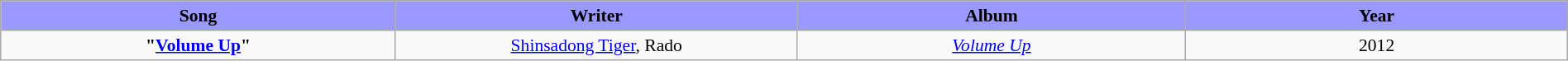<table class="wikitable" style="margin:0.5em auto; clear:both; font-size:.9em; text-align:center; width:100%">
<tr>
<th width="500" style="background: #99F;">Song</th>
<th width="500" style="background: #99F;">Writer</th>
<th width="500" style="background: #99F;">Album</th>
<th width="500" style="background: #99F;">Year</th>
</tr>
<tr>
<td><strong>"<a href='#'>Volume Up</a>"</strong></td>
<td><a href='#'>Shinsadong Tiger</a>, Rado</td>
<td><em><a href='#'>Volume Up</a></em></td>
<td>2012</td>
</tr>
</table>
